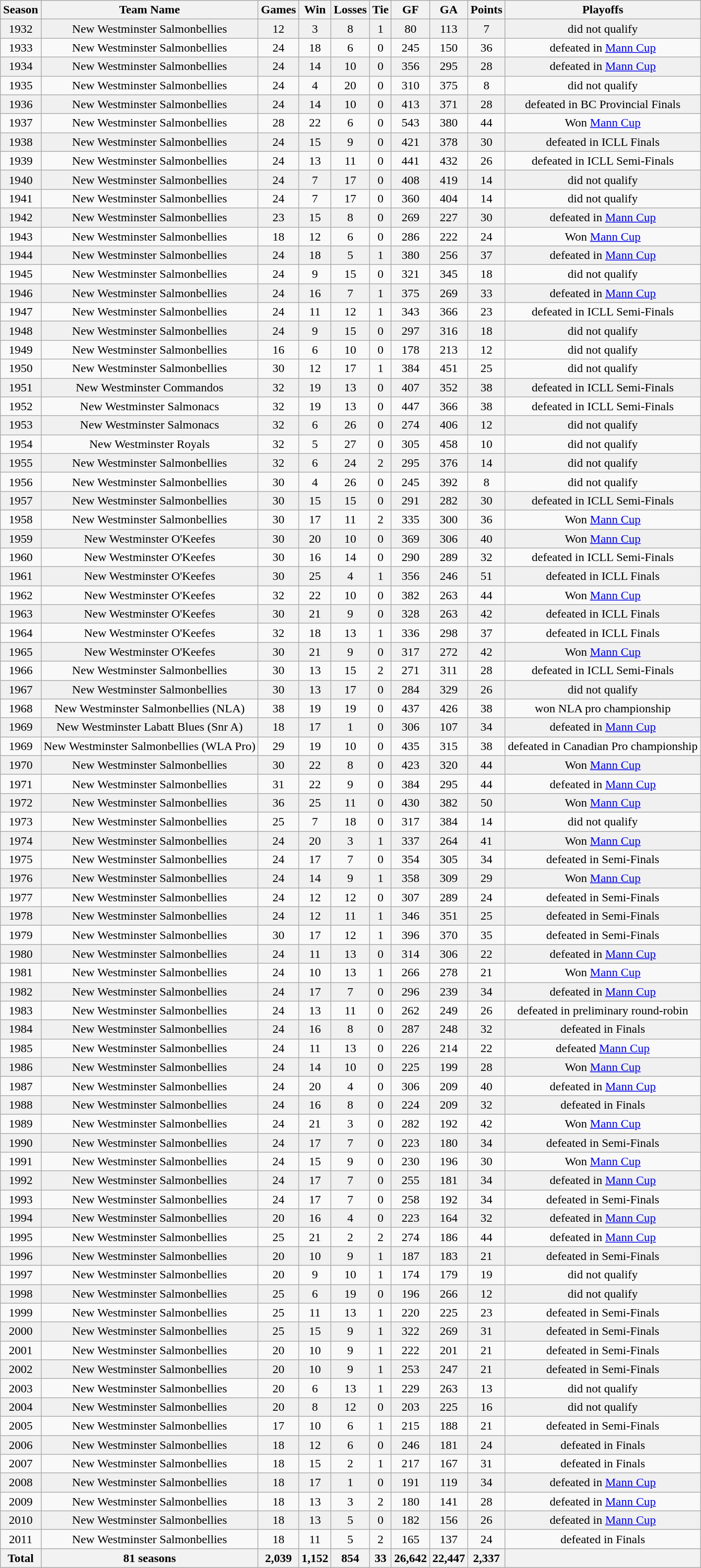<table class="wikitable">
<tr align="center" bgcolor="#e0e0e0">
<th>Season</th>
<th>Team Name</th>
<th>Games</th>
<th>Win</th>
<th>Losses</th>
<th>Tie</th>
<th>GF</th>
<th>GA</th>
<th>Points</th>
<th>Playoffs</th>
</tr>
<tr align="center" bgcolor="#f0f0f0">
<td>1932</td>
<td>New Westminster Salmonbellies</td>
<td>12</td>
<td>3</td>
<td>8</td>
<td>1</td>
<td>80</td>
<td>113</td>
<td>7</td>
<td>did not qualify</td>
</tr>
<tr align="center">
<td>1933</td>
<td>New Westminster Salmonbellies</td>
<td>24</td>
<td>18</td>
<td>6</td>
<td>0</td>
<td>245</td>
<td>150</td>
<td>36</td>
<td>defeated in <a href='#'>Mann Cup</a></td>
</tr>
<tr align="center" bgcolor="#f0f0f0">
<td>1934</td>
<td>New Westminster Salmonbellies</td>
<td>24</td>
<td>14</td>
<td>10</td>
<td>0</td>
<td>356</td>
<td>295</td>
<td>28</td>
<td>defeated in <a href='#'>Mann Cup</a></td>
</tr>
<tr align="center">
<td>1935</td>
<td>New Westminster Salmonbellies</td>
<td>24</td>
<td>4</td>
<td>20</td>
<td>0</td>
<td>310</td>
<td>375</td>
<td>8</td>
<td>did not qualify</td>
</tr>
<tr align="center" bgcolor="#f0f0f0">
<td>1936</td>
<td>New Westminster Salmonbellies</td>
<td>24</td>
<td>14</td>
<td>10</td>
<td>0</td>
<td>413</td>
<td>371</td>
<td>28</td>
<td>defeated in BC Provincial Finals</td>
</tr>
<tr align="center">
<td>1937</td>
<td>New Westminster Salmonbellies</td>
<td>28</td>
<td>22</td>
<td>6</td>
<td>0</td>
<td>543</td>
<td>380</td>
<td>44</td>
<td>Won <a href='#'>Mann Cup</a></td>
</tr>
<tr align="center" bgcolor="#f0f0f0">
<td>1938</td>
<td>New Westminster Salmonbellies</td>
<td>24</td>
<td>15</td>
<td>9</td>
<td>0</td>
<td>421</td>
<td>378</td>
<td>30</td>
<td>defeated in ICLL Finals</td>
</tr>
<tr align="center">
<td>1939</td>
<td>New Westminster Salmonbellies</td>
<td>24</td>
<td>13</td>
<td>11</td>
<td>0</td>
<td>441</td>
<td>432</td>
<td>26</td>
<td>defeated in ICLL Semi-Finals</td>
</tr>
<tr align="center" bgcolor="#f0f0f0">
<td>1940</td>
<td>New Westminster Salmonbellies</td>
<td>24</td>
<td>7</td>
<td>17</td>
<td>0</td>
<td>408</td>
<td>419</td>
<td>14</td>
<td>did not qualify</td>
</tr>
<tr align="center">
<td>1941</td>
<td>New Westminster Salmonbellies</td>
<td>24</td>
<td>7</td>
<td>17</td>
<td>0</td>
<td>360</td>
<td>404</td>
<td>14</td>
<td>did not qualify</td>
</tr>
<tr align="center" bgcolor="#f0f0f0">
<td>1942</td>
<td>New Westminster Salmonbellies</td>
<td>23</td>
<td>15</td>
<td>8</td>
<td>0</td>
<td>269</td>
<td>227</td>
<td>30</td>
<td>defeated in <a href='#'>Mann Cup</a></td>
</tr>
<tr align="center">
<td>1943</td>
<td>New Westminster Salmonbellies</td>
<td>18</td>
<td>12</td>
<td>6</td>
<td>0</td>
<td>286</td>
<td>222</td>
<td>24</td>
<td>Won <a href='#'>Mann Cup</a></td>
</tr>
<tr align="center" bgcolor="#f0f0f0">
<td>1944</td>
<td>New Westminster Salmonbellies</td>
<td>24</td>
<td>18</td>
<td>5</td>
<td>1</td>
<td>380</td>
<td>256</td>
<td>37</td>
<td>defeated in <a href='#'>Mann Cup</a></td>
</tr>
<tr align="center">
<td>1945</td>
<td>New Westminster Salmonbellies</td>
<td>24</td>
<td>9</td>
<td>15</td>
<td>0</td>
<td>321</td>
<td>345</td>
<td>18</td>
<td>did not qualify</td>
</tr>
<tr align="center" bgcolor="#f0f0f0">
<td>1946</td>
<td>New Westminster Salmonbellies</td>
<td>24</td>
<td>16</td>
<td>7</td>
<td>1</td>
<td>375</td>
<td>269</td>
<td>33</td>
<td>defeated in <a href='#'>Mann Cup</a></td>
</tr>
<tr align="center">
<td>1947</td>
<td>New Westminster Salmonbellies</td>
<td>24</td>
<td>11</td>
<td>12</td>
<td>1</td>
<td>343</td>
<td>366</td>
<td>23</td>
<td>defeated in ICLL Semi-Finals</td>
</tr>
<tr align="center" bgcolor="#f0f0f0">
<td>1948</td>
<td>New Westminster Salmonbellies</td>
<td>24</td>
<td>9</td>
<td>15</td>
<td>0</td>
<td>297</td>
<td>316</td>
<td>18</td>
<td>did not qualify</td>
</tr>
<tr align="center">
<td>1949</td>
<td>New Westminster Salmonbellies</td>
<td>16</td>
<td>6</td>
<td>10</td>
<td>0</td>
<td>178</td>
<td>213</td>
<td>12</td>
<td>did not qualify</td>
</tr>
<tr align="center">
<td>1950</td>
<td>New Westminster Salmonbellies</td>
<td>30</td>
<td>12</td>
<td>17</td>
<td>1</td>
<td>384</td>
<td>451</td>
<td>25</td>
<td>did not qualify</td>
</tr>
<tr align="center" bgcolor="#f0f0f0">
<td>1951</td>
<td>New Westminster Commandos</td>
<td>32</td>
<td>19</td>
<td>13</td>
<td>0</td>
<td>407</td>
<td>352</td>
<td>38</td>
<td>defeated in ICLL Semi-Finals</td>
</tr>
<tr align="center">
<td>1952</td>
<td>New Westminster Salmonacs</td>
<td>32</td>
<td>19</td>
<td>13</td>
<td>0</td>
<td>447</td>
<td>366</td>
<td>38</td>
<td>defeated in ICLL Semi-Finals</td>
</tr>
<tr align="center" bgcolor="#f0f0f0">
<td>1953</td>
<td>New Westminster Salmonacs</td>
<td>32</td>
<td>6</td>
<td>26</td>
<td>0</td>
<td>274</td>
<td>406</td>
<td>12</td>
<td>did not qualify</td>
</tr>
<tr align="center">
<td>1954</td>
<td>New Westminster Royals</td>
<td>32</td>
<td>5</td>
<td>27</td>
<td>0</td>
<td>305</td>
<td>458</td>
<td>10</td>
<td>did not qualify</td>
</tr>
<tr align="center" bgcolor="#f0f0f0">
<td>1955</td>
<td>New Westminster Salmonbellies</td>
<td>32</td>
<td>6</td>
<td>24</td>
<td>2</td>
<td>295</td>
<td>376</td>
<td>14</td>
<td>did not qualify</td>
</tr>
<tr align="center">
<td>1956</td>
<td>New Westminster Salmonbellies</td>
<td>30</td>
<td>4</td>
<td>26</td>
<td>0</td>
<td>245</td>
<td>392</td>
<td>8</td>
<td>did not qualify</td>
</tr>
<tr align="center" bgcolor="#f0f0f0">
<td>1957</td>
<td>New Westminster Salmonbellies</td>
<td>30</td>
<td>15</td>
<td>15</td>
<td>0</td>
<td>291</td>
<td>282</td>
<td>30</td>
<td>defeated in ICLL Semi-Finals</td>
</tr>
<tr align="center">
<td>1958</td>
<td>New Westminster Salmonbellies</td>
<td>30</td>
<td>17</td>
<td>11</td>
<td>2</td>
<td>335</td>
<td>300</td>
<td>36</td>
<td>Won <a href='#'>Mann Cup</a></td>
</tr>
<tr align="center" bgcolor="#f0f0f0">
<td>1959</td>
<td>New Westminster O'Keefes</td>
<td>30</td>
<td>20</td>
<td>10</td>
<td>0</td>
<td>369</td>
<td>306</td>
<td>40</td>
<td>Won <a href='#'>Mann Cup</a></td>
</tr>
<tr align="center">
<td>1960</td>
<td>New Westminster O'Keefes</td>
<td>30</td>
<td>16</td>
<td>14</td>
<td>0</td>
<td>290</td>
<td>289</td>
<td>32</td>
<td>defeated in ICLL Semi-Finals</td>
</tr>
<tr align="center" bgcolor="#f0f0f0">
<td>1961</td>
<td>New Westminster O'Keefes</td>
<td>30</td>
<td>25</td>
<td>4</td>
<td>1</td>
<td>356</td>
<td>246</td>
<td>51</td>
<td>defeated in ICLL Finals</td>
</tr>
<tr align="center">
<td>1962</td>
<td>New Westminster O'Keefes</td>
<td>32</td>
<td>22</td>
<td>10</td>
<td>0</td>
<td>382</td>
<td>263</td>
<td>44</td>
<td>Won <a href='#'>Mann Cup</a></td>
</tr>
<tr align="center" bgcolor="#f0f0f0">
<td>1963</td>
<td>New Westminster O'Keefes</td>
<td>30</td>
<td>21</td>
<td>9</td>
<td>0</td>
<td>328</td>
<td>263</td>
<td>42</td>
<td>defeated in ICLL Finals</td>
</tr>
<tr align="center">
<td>1964</td>
<td>New Westminster O'Keefes</td>
<td>32</td>
<td>18</td>
<td>13</td>
<td>1</td>
<td>336</td>
<td>298</td>
<td>37</td>
<td>defeated in ICLL Finals</td>
</tr>
<tr align="center" bgcolor="#f0f0f0">
<td>1965</td>
<td>New Westminster O'Keefes</td>
<td>30</td>
<td>21</td>
<td>9</td>
<td>0</td>
<td>317</td>
<td>272</td>
<td>42</td>
<td>Won <a href='#'>Mann Cup</a></td>
</tr>
<tr align="center">
<td>1966</td>
<td>New Westminster Salmonbellies</td>
<td>30</td>
<td>13</td>
<td>15</td>
<td>2</td>
<td>271</td>
<td>311</td>
<td>28</td>
<td>defeated in ICLL Semi-Finals</td>
</tr>
<tr align="center" bgcolor="#f0f0f0">
<td>1967</td>
<td>New Westminster Salmonbellies</td>
<td>30</td>
<td>13</td>
<td>17</td>
<td>0</td>
<td>284</td>
<td>329</td>
<td>26</td>
<td>did not qualify</td>
</tr>
<tr align="center">
<td>1968</td>
<td>New Westminster Salmonbellies (NLA)</td>
<td>38</td>
<td>19</td>
<td>19</td>
<td>0</td>
<td>437</td>
<td>426</td>
<td>38</td>
<td>won NLA pro championship</td>
</tr>
<tr align="center" bgcolor="#f0f0f0">
<td>1969</td>
<td>New Westminster Labatt Blues (Snr A)</td>
<td>18</td>
<td>17</td>
<td>1</td>
<td>0</td>
<td>306</td>
<td>107</td>
<td>34</td>
<td>defeated in <a href='#'>Mann Cup</a></td>
</tr>
<tr align="center">
<td>1969</td>
<td>New Westminster Salmonbellies (WLA Pro)</td>
<td>29</td>
<td>19</td>
<td>10</td>
<td>0</td>
<td>435</td>
<td>315</td>
<td>38</td>
<td>defeated in Canadian Pro championship</td>
</tr>
<tr align="center" bgcolor="#f0f0f0">
<td>1970</td>
<td>New Westminster Salmonbellies</td>
<td>30</td>
<td>22</td>
<td>8</td>
<td>0</td>
<td>423</td>
<td>320</td>
<td>44</td>
<td>Won <a href='#'>Mann Cup</a></td>
</tr>
<tr align="center">
<td>1971</td>
<td>New Westminster Salmonbellies</td>
<td>31</td>
<td>22</td>
<td>9</td>
<td>0</td>
<td>384</td>
<td>295</td>
<td>44</td>
<td>defeated in <a href='#'>Mann Cup</a></td>
</tr>
<tr align="center" bgcolor="#f0f0f0">
<td>1972</td>
<td>New Westminster Salmonbellies</td>
<td>36</td>
<td>25</td>
<td>11</td>
<td>0</td>
<td>430</td>
<td>382</td>
<td>50</td>
<td>Won <a href='#'>Mann Cup</a></td>
</tr>
<tr align="center">
<td>1973</td>
<td>New Westminster Salmonbellies</td>
<td>25</td>
<td>7</td>
<td>18</td>
<td>0</td>
<td>317</td>
<td>384</td>
<td>14</td>
<td>did not qualify</td>
</tr>
<tr align="center" bgcolor="#f0f0f0">
<td>1974</td>
<td>New Westminster Salmonbellies</td>
<td>24</td>
<td>20</td>
<td>3</td>
<td>1</td>
<td>337</td>
<td>264</td>
<td>41</td>
<td>Won <a href='#'>Mann Cup</a></td>
</tr>
<tr align="center">
<td>1975</td>
<td>New Westminster Salmonbellies</td>
<td>24</td>
<td>17</td>
<td>7</td>
<td>0</td>
<td>354</td>
<td>305</td>
<td>34</td>
<td>defeated in Semi-Finals</td>
</tr>
<tr align="center" bgcolor="#f0f0f0">
<td>1976</td>
<td>New Westminster Salmonbellies</td>
<td>24</td>
<td>14</td>
<td>9</td>
<td>1</td>
<td>358</td>
<td>309</td>
<td>29</td>
<td>Won <a href='#'>Mann Cup</a></td>
</tr>
<tr align="center">
<td>1977</td>
<td>New Westminster Salmonbellies</td>
<td>24</td>
<td>12</td>
<td>12</td>
<td>0</td>
<td>307</td>
<td>289</td>
<td>24</td>
<td>defeated in Semi-Finals</td>
</tr>
<tr align="center" bgcolor="#f0f0f0">
<td>1978</td>
<td>New Westminster Salmonbellies</td>
<td>24</td>
<td>12</td>
<td>11</td>
<td>1</td>
<td>346</td>
<td>351</td>
<td>25</td>
<td>defeated in Semi-Finals</td>
</tr>
<tr align="center">
<td>1979</td>
<td>New Westminster Salmonbellies</td>
<td>30</td>
<td>17</td>
<td>12</td>
<td>1</td>
<td>396</td>
<td>370</td>
<td>35</td>
<td>defeated in Semi-Finals</td>
</tr>
<tr align="center" bgcolor="#f0f0f0">
<td>1980</td>
<td>New Westminster Salmonbellies</td>
<td>24</td>
<td>11</td>
<td>13</td>
<td>0</td>
<td>314</td>
<td>306</td>
<td>22</td>
<td>defeated in <a href='#'>Mann Cup</a></td>
</tr>
<tr align="center">
<td>1981</td>
<td>New Westminster Salmonbellies</td>
<td>24</td>
<td>10</td>
<td>13</td>
<td>1</td>
<td>266</td>
<td>278</td>
<td>21</td>
<td>Won <a href='#'>Mann Cup</a></td>
</tr>
<tr align="center" bgcolor="#f0f0f0">
<td>1982</td>
<td>New Westminster Salmonbellies</td>
<td>24</td>
<td>17</td>
<td>7</td>
<td>0</td>
<td>296</td>
<td>239</td>
<td>34</td>
<td>defeated in <a href='#'>Mann Cup</a></td>
</tr>
<tr align="center">
<td>1983</td>
<td>New Westminster Salmonbellies</td>
<td>24</td>
<td>13</td>
<td>11</td>
<td>0</td>
<td>262</td>
<td>249</td>
<td>26</td>
<td>defeated in preliminary round-robin</td>
</tr>
<tr align="center" bgcolor="#f0f0f0">
<td>1984</td>
<td>New Westminster Salmonbellies</td>
<td>24</td>
<td>16</td>
<td>8</td>
<td>0</td>
<td>287</td>
<td>248</td>
<td>32</td>
<td>defeated in Finals</td>
</tr>
<tr align="center">
<td>1985</td>
<td>New Westminster Salmonbellies</td>
<td>24</td>
<td>11</td>
<td>13</td>
<td>0</td>
<td>226</td>
<td>214</td>
<td>22</td>
<td>defeated <a href='#'>Mann Cup</a></td>
</tr>
<tr align="center" bgcolor="#f0f0f0">
<td>1986</td>
<td>New Westminster Salmonbellies</td>
<td>24</td>
<td>14</td>
<td>10</td>
<td>0</td>
<td>225</td>
<td>199</td>
<td>28</td>
<td>Won <a href='#'>Mann Cup</a></td>
</tr>
<tr align="center">
<td>1987</td>
<td>New Westminster Salmonbellies</td>
<td>24</td>
<td>20</td>
<td>4</td>
<td>0</td>
<td>306</td>
<td>209</td>
<td>40</td>
<td>defeated in <a href='#'>Mann Cup</a></td>
</tr>
<tr align="center" bgcolor="#f0f0f0">
<td>1988</td>
<td>New Westminster Salmonbellies</td>
<td>24</td>
<td>16</td>
<td>8</td>
<td>0</td>
<td>224</td>
<td>209</td>
<td>32</td>
<td>defeated in Finals</td>
</tr>
<tr align="center">
<td>1989</td>
<td>New Westminster Salmonbellies</td>
<td>24</td>
<td>21</td>
<td>3</td>
<td>0</td>
<td>282</td>
<td>192</td>
<td>42</td>
<td>Won <a href='#'>Mann Cup</a></td>
</tr>
<tr align="center" bgcolor="#f0f0f0">
<td>1990</td>
<td>New Westminster Salmonbellies</td>
<td>24</td>
<td>17</td>
<td>7</td>
<td>0</td>
<td>223</td>
<td>180</td>
<td>34</td>
<td>defeated in Semi-Finals</td>
</tr>
<tr align="center">
<td>1991</td>
<td>New Westminster Salmonbellies</td>
<td>24</td>
<td>15</td>
<td>9</td>
<td>0</td>
<td>230</td>
<td>196</td>
<td>30</td>
<td>Won <a href='#'>Mann Cup</a></td>
</tr>
<tr align="center" bgcolor="#f0f0f0">
<td>1992</td>
<td>New Westminster Salmonbellies</td>
<td>24</td>
<td>17</td>
<td>7</td>
<td>0</td>
<td>255</td>
<td>181</td>
<td>34</td>
<td>defeated in <a href='#'>Mann Cup</a></td>
</tr>
<tr align="center">
<td>1993</td>
<td>New Westminster Salmonbellies</td>
<td>24</td>
<td>17</td>
<td>7</td>
<td>0</td>
<td>258</td>
<td>192</td>
<td>34</td>
<td>defeated in Semi-Finals</td>
</tr>
<tr align="center" bgcolor="#f0f0f0">
<td>1994</td>
<td>New Westminster Salmonbellies</td>
<td>20</td>
<td>16</td>
<td>4</td>
<td>0</td>
<td>223</td>
<td>164</td>
<td>32</td>
<td>defeated in <a href='#'>Mann Cup</a></td>
</tr>
<tr align="center">
<td>1995</td>
<td>New Westminster Salmonbellies</td>
<td>25</td>
<td>21</td>
<td>2</td>
<td>2</td>
<td>274</td>
<td>186</td>
<td>44</td>
<td>defeated in <a href='#'>Mann Cup</a></td>
</tr>
<tr align="center" bgcolor="#f0f0f0">
<td>1996</td>
<td>New Westminster Salmonbellies</td>
<td>20</td>
<td>10</td>
<td>9</td>
<td>1</td>
<td>187</td>
<td>183</td>
<td>21</td>
<td>defeated in Semi-Finals</td>
</tr>
<tr align="center">
<td>1997</td>
<td>New Westminster Salmonbellies</td>
<td>20</td>
<td>9</td>
<td>10</td>
<td>1</td>
<td>174</td>
<td>179</td>
<td>19</td>
<td>did not qualify</td>
</tr>
<tr align="center" bgcolor="#f0f0f0">
<td>1998</td>
<td>New Westminster Salmonbellies</td>
<td>25</td>
<td>6</td>
<td>19</td>
<td>0</td>
<td>196</td>
<td>266</td>
<td>12</td>
<td>did not qualify</td>
</tr>
<tr align="center">
<td>1999</td>
<td>New Westminster Salmonbellies</td>
<td>25</td>
<td>11</td>
<td>13</td>
<td>1</td>
<td>220</td>
<td>225</td>
<td>23</td>
<td>defeated in Semi-Finals</td>
</tr>
<tr align="center" bgcolor="#f0f0f0">
<td>2000</td>
<td>New Westminster Salmonbellies</td>
<td>25</td>
<td>15</td>
<td>9</td>
<td>1</td>
<td>322</td>
<td>269</td>
<td>31</td>
<td>defeated in Semi-Finals</td>
</tr>
<tr align="center">
<td>2001</td>
<td>New Westminster Salmonbellies</td>
<td>20</td>
<td>10</td>
<td>9</td>
<td>1</td>
<td>222</td>
<td>201</td>
<td>21</td>
<td>defeated in Semi-Finals</td>
</tr>
<tr align="center" bgcolor="#f0f0f0">
<td>2002</td>
<td>New Westminster Salmonbellies</td>
<td>20</td>
<td>10</td>
<td>9</td>
<td>1</td>
<td>253</td>
<td>247</td>
<td>21</td>
<td>defeated in Semi-Finals</td>
</tr>
<tr align="center">
<td>2003</td>
<td>New Westminster Salmonbellies</td>
<td>20</td>
<td>6</td>
<td>13</td>
<td>1</td>
<td>229</td>
<td>263</td>
<td>13</td>
<td>did not qualify</td>
</tr>
<tr align="center" bgcolor="#f0f0f0">
<td>2004</td>
<td>New Westminster Salmonbellies</td>
<td>20</td>
<td>8</td>
<td>12</td>
<td>0</td>
<td>203</td>
<td>225</td>
<td>16</td>
<td>did not qualify</td>
</tr>
<tr align="center">
<td>2005</td>
<td>New Westminster Salmonbellies</td>
<td>17</td>
<td>10</td>
<td>6</td>
<td>1</td>
<td>215</td>
<td>188</td>
<td>21</td>
<td>defeated in Semi-Finals</td>
</tr>
<tr align="center" bgcolor="#f0f0f0">
<td>2006</td>
<td>New Westminster Salmonbellies</td>
<td>18</td>
<td>12</td>
<td>6</td>
<td>0</td>
<td>246</td>
<td>181</td>
<td>24</td>
<td>defeated in Finals</td>
</tr>
<tr align="center">
<td>2007</td>
<td>New Westminster Salmonbellies</td>
<td>18</td>
<td>15</td>
<td>2</td>
<td>1</td>
<td>217</td>
<td>167</td>
<td>31</td>
<td>defeated in Finals</td>
</tr>
<tr align="center" bgcolor="#f0f0f0">
<td>2008</td>
<td>New Westminster Salmonbellies</td>
<td>18</td>
<td>17</td>
<td>1</td>
<td>0</td>
<td>191</td>
<td>119</td>
<td>34</td>
<td>defeated in <a href='#'>Mann Cup</a></td>
</tr>
<tr align="center">
<td>2009</td>
<td>New Westminster Salmonbellies</td>
<td>18</td>
<td>13</td>
<td>3</td>
<td>2</td>
<td>180</td>
<td>141</td>
<td>28</td>
<td>defeated in <a href='#'>Mann Cup</a></td>
</tr>
<tr align="center" bgcolor="#f0f0f0">
<td>2010</td>
<td>New Westminster Salmonbellies</td>
<td>18</td>
<td>13</td>
<td>5</td>
<td>0</td>
<td>182</td>
<td>156</td>
<td>26</td>
<td>defeated in <a href='#'>Mann Cup</a></td>
</tr>
<tr align="center">
<td>2011</td>
<td>New Westminster Salmonbellies</td>
<td>18</td>
<td>11</td>
<td>5</td>
<td>2</td>
<td>165</td>
<td>137</td>
<td>24</td>
<td>defeated in Finals</td>
</tr>
<tr align="center" bgcolor="#e0e0e0">
<th>Total</th>
<th>81 seasons</th>
<th>2,039</th>
<th>1,152</th>
<th>854</th>
<th>33</th>
<th>26,642</th>
<th>22,447</th>
<th>2,337</th>
<th> </th>
</tr>
</table>
